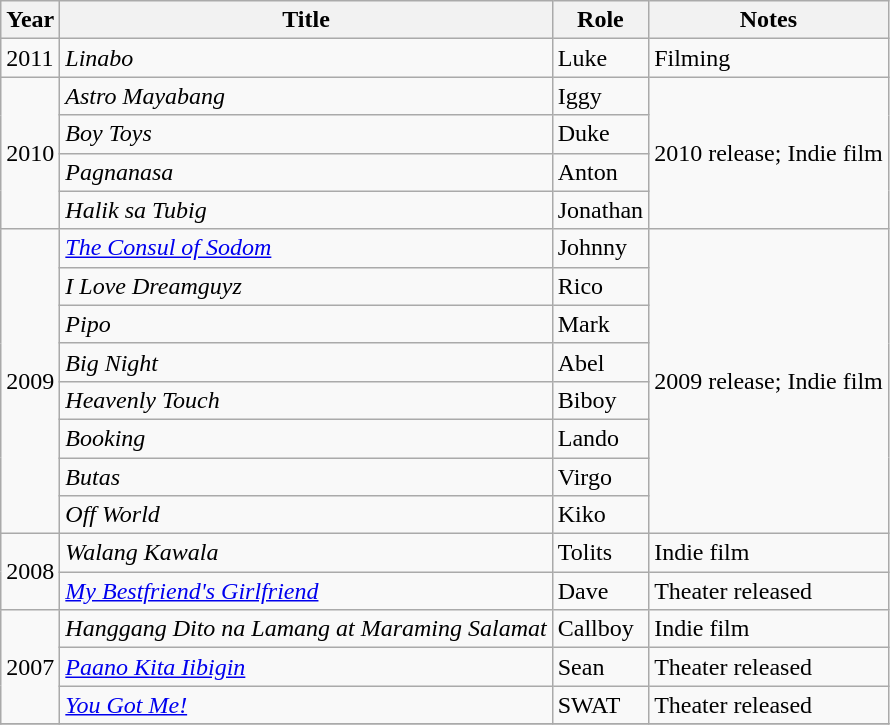<table class="wikitable">
<tr>
<th>Year</th>
<th>Title</th>
<th>Role</th>
<th>Notes</th>
</tr>
<tr>
<td>2011</td>
<td><em>Linabo</em></td>
<td>Luke</td>
<td>Filming</td>
</tr>
<tr>
<td rowspan="4">2010</td>
<td><em>Astro Mayabang</em></td>
<td>Iggy</td>
<td rowspan="4">2010 release; Indie film</td>
</tr>
<tr>
<td><em>Boy Toys </em></td>
<td>Duke</td>
</tr>
<tr>
<td><em>Pagnanasa</em></td>
<td>Anton</td>
</tr>
<tr>
<td><em>Halik sa Tubig</em></td>
<td>Jonathan</td>
</tr>
<tr>
<td rowspan="8">2009</td>
<td><em><a href='#'>The Consul of Sodom</a></em></td>
<td>Johnny</td>
<td rowspan="8">2009 release; Indie film</td>
</tr>
<tr>
<td><em>I Love Dreamguyz </em></td>
<td>Rico</td>
</tr>
<tr>
<td><em>Pipo</em></td>
<td>Mark</td>
</tr>
<tr>
<td><em>Big Night </em></td>
<td>Abel</td>
</tr>
<tr>
<td><em>Heavenly Touch</em></td>
<td>Biboy</td>
</tr>
<tr>
<td><em>Booking</em></td>
<td>Lando</td>
</tr>
<tr>
<td><em>Butas</em></td>
<td>Virgo</td>
</tr>
<tr>
<td><em>Off World</em></td>
<td>Kiko</td>
</tr>
<tr>
<td rowspan="2">2008</td>
<td><em>Walang Kawala</em></td>
<td>Tolits</td>
<td>Indie film</td>
</tr>
<tr>
<td><em><a href='#'>My Bestfriend's Girlfriend</a></em></td>
<td>Dave</td>
<td>Theater released</td>
</tr>
<tr>
<td rowspan="3">2007</td>
<td><em>Hanggang Dito na Lamang at Maraming Salamat</em></td>
<td>Callboy</td>
<td>Indie film</td>
</tr>
<tr>
<td><em><a href='#'>Paano Kita Iibigin</a></em></td>
<td>Sean</td>
<td>Theater released</td>
</tr>
<tr>
<td><em><a href='#'>You Got Me!</a></em></td>
<td>SWAT</td>
<td>Theater released</td>
</tr>
<tr>
</tr>
</table>
